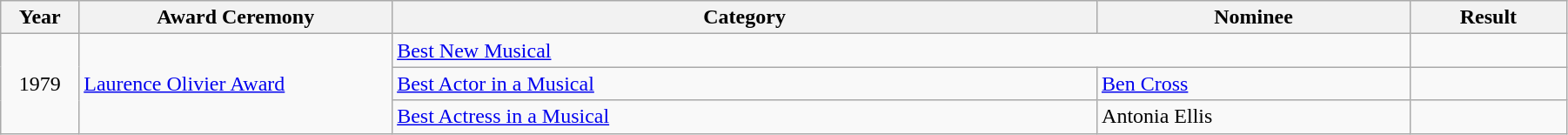<table class="wikitable" width="95%">
<tr>
<th width="5%">Year</th>
<th width="20%">Award Ceremony</th>
<th width="45%">Category</th>
<th width="20%">Nominee</th>
<th width="10%">Result</th>
</tr>
<tr>
<td rowspan="3" align="center">1979</td>
<td rowspan="3"><a href='#'>Laurence Olivier Award</a></td>
<td colspan="2"><a href='#'>Best New Musical</a></td>
<td></td>
</tr>
<tr>
<td><a href='#'>Best Actor in a Musical</a></td>
<td><a href='#'>Ben Cross</a></td>
<td></td>
</tr>
<tr>
<td><a href='#'>Best Actress in a Musical</a></td>
<td>Antonia Ellis</td>
<td></td>
</tr>
</table>
